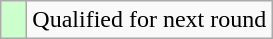<table class="wikitable">
<tr>
<td style="width:10px; background:#cfc"></td>
<td>Qualified for next round</td>
</tr>
</table>
